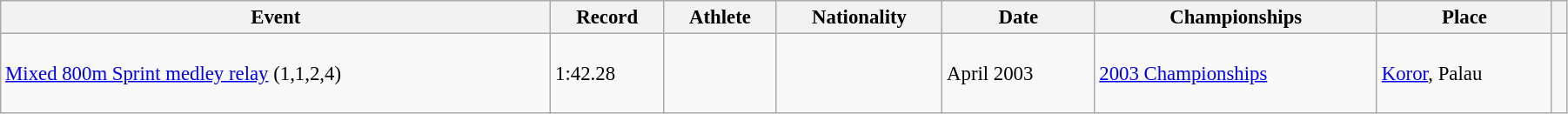<table class="wikitable" style="font-size:95%; width: 95%;">
<tr>
<th>Event</th>
<th>Record</th>
<th>Athlete</th>
<th>Nationality</th>
<th>Date</th>
<th>Championships</th>
<th>Place</th>
<th></th>
</tr>
<tr>
<td><a href='#'>Mixed 800m Sprint medley relay</a> (1,1,2,4)</td>
<td>1:42.28</td>
<td><br><br><br></td>
<td></td>
<td>April 2003</td>
<td><a href='#'>2003 Championships</a></td>
<td> <a href='#'>Koror</a>, Palau</td>
<td></td>
</tr>
</table>
